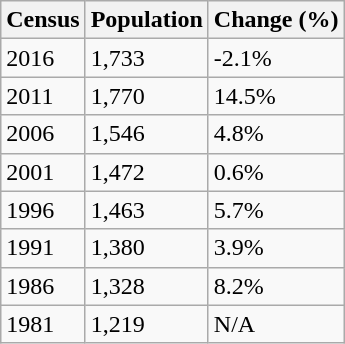<table class="wikitable">
<tr>
<th>Census</th>
<th>Population</th>
<th>Change (%)</th>
</tr>
<tr>
<td>2016</td>
<td>1,733</td>
<td>-2.1%</td>
</tr>
<tr>
<td>2011</td>
<td>1,770</td>
<td>14.5%</td>
</tr>
<tr>
<td>2006</td>
<td>1,546</td>
<td>4.8%</td>
</tr>
<tr>
<td>2001</td>
<td>1,472</td>
<td>0.6%</td>
</tr>
<tr>
<td>1996</td>
<td>1,463</td>
<td>5.7%</td>
</tr>
<tr>
<td>1991</td>
<td>1,380</td>
<td>3.9%</td>
</tr>
<tr>
<td>1986</td>
<td>1,328</td>
<td>8.2%</td>
</tr>
<tr>
<td>1981</td>
<td>1,219</td>
<td>N/A</td>
</tr>
</table>
